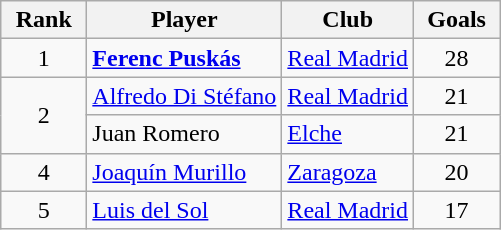<table class="wikitable">
<tr>
<th width=50px>Rank</th>
<th>Player</th>
<th>Club</th>
<th width=50px>Goals</th>
</tr>
<tr>
<td align="center">1</td>
<td> <strong><a href='#'>Ferenc Puskás</a></strong></td>
<td><a href='#'>Real Madrid</a></td>
<td align=center>28</td>
</tr>
<tr>
<td rowspan="2" align=center>2</td>
<td> <a href='#'>Alfredo Di Stéfano</a></td>
<td><a href='#'>Real Madrid</a></td>
<td align=center>21</td>
</tr>
<tr>
<td> Juan Romero</td>
<td><a href='#'>Elche</a></td>
<td align=center>21</td>
</tr>
<tr>
<td align="center">4</td>
<td>  <a href='#'>Joaquín Murillo</a></td>
<td><a href='#'>Zaragoza</a></td>
<td align=center>20</td>
</tr>
<tr>
<td align="center">5</td>
<td>  <a href='#'>Luis del Sol</a></td>
<td><a href='#'>Real Madrid</a></td>
<td align=center>17</td>
</tr>
</table>
